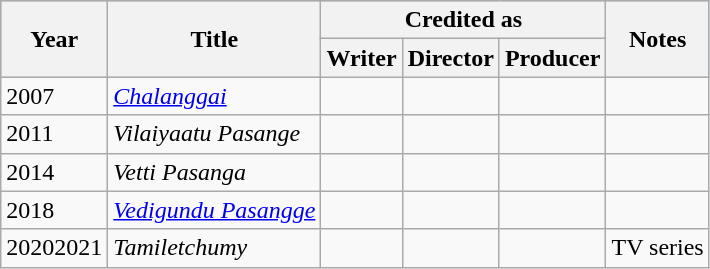<table class="wikitable">
<tr style="background:#B0C4DE; text-align:center;">
<th rowspan="2" scope="col">Year</th>
<th rowspan="2" scope="col">Title</th>
<th scope="col"  colspan="3">Credited as</th>
<th rowspan="2" class="unsortable" scope="col">Notes</th>
</tr>
<tr>
<th>Writer</th>
<th>Director</th>
<th>Producer</th>
</tr>
<tr>
<td>2007</td>
<td><em><a href='#'>Chalanggai</a></em></td>
<td></td>
<td></td>
<td></td>
<td></td>
</tr>
<tr>
<td>2011</td>
<td><em>Vilaiyaatu Pasange</em></td>
<td></td>
<td></td>
<td></td>
<td></td>
</tr>
<tr>
<td>2014</td>
<td><em>Vetti Pasanga</em></td>
<td></td>
<td></td>
<td></td>
<td></td>
</tr>
<tr>
<td>2018</td>
<td><em><a href='#'>Vedigundu Pasangge</a></em></td>
<td></td>
<td></td>
<td></td>
<td></td>
</tr>
<tr>
<td>20202021</td>
<td><em>Tamiletchumy</em></td>
<td></td>
<td></td>
<td></td>
<td>TV series</td>
</tr>
</table>
